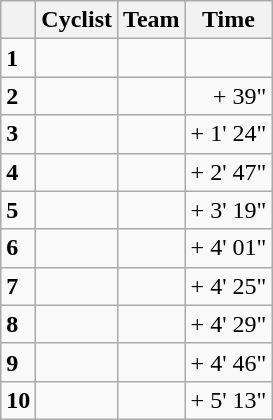<table class="wikitable">
<tr>
<th></th>
<th>Cyclist</th>
<th>Team</th>
<th>Time</th>
</tr>
<tr>
<td><strong>1</strong></td>
<td> </td>
<td></td>
<td align="right"></td>
</tr>
<tr>
<td><strong>2</strong></td>
<td></td>
<td></td>
<td align="right">+ 39"</td>
</tr>
<tr>
<td><strong>3</strong></td>
<td></td>
<td></td>
<td align="right">+ 1' 24"</td>
</tr>
<tr>
<td><strong>4</strong></td>
<td></td>
<td></td>
<td align="right">+ 2' 47"</td>
</tr>
<tr>
<td><strong>5</strong></td>
<td></td>
<td></td>
<td align="right">+ 3' 19"</td>
</tr>
<tr>
<td><strong>6</strong></td>
<td></td>
<td></td>
<td align="right">+ 4' 01"</td>
</tr>
<tr>
<td><strong>7</strong></td>
<td></td>
<td></td>
<td align="right">+ 4' 25"</td>
</tr>
<tr>
<td><strong>8</strong></td>
<td></td>
<td></td>
<td align="right">+ 4' 29"</td>
</tr>
<tr>
<td><strong>9</strong></td>
<td></td>
<td></td>
<td align="right">+ 4' 46"</td>
</tr>
<tr>
<td><strong>10</strong></td>
<td></td>
<td></td>
<td align="right">+ 5' 13"</td>
</tr>
</table>
